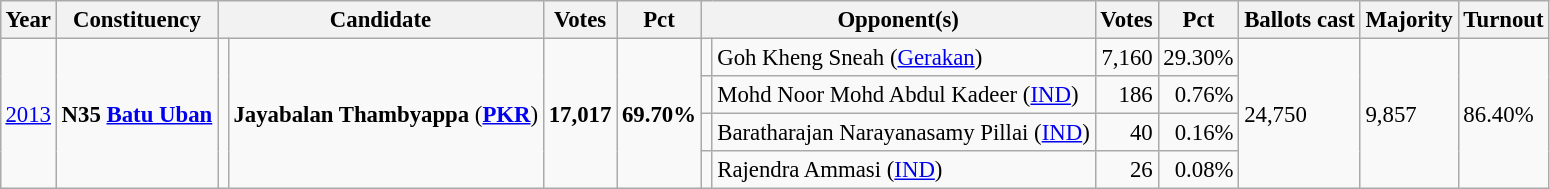<table class="wikitable" style="margin:0.5em ; font-size:95%">
<tr>
<th>Year</th>
<th>Constituency</th>
<th colspan=2>Candidate</th>
<th>Votes</th>
<th>Pct</th>
<th colspan=2>Opponent(s)</th>
<th>Votes</th>
<th>Pct</th>
<th>Ballots cast</th>
<th>Majority</th>
<th>Turnout</th>
</tr>
<tr>
<td rowspan=4><a href='#'>2013</a></td>
<td rowspan=4><strong>N35 <a href='#'>Batu Uban</a></strong></td>
<td rowspan=4 ></td>
<td rowspan=4><strong>Jayabalan Thambyappa</strong> (<a href='#'><strong>PKR</strong></a>)</td>
<td rowspan=4 style="text-align:right;"><strong>17,017</strong></td>
<td rowspan=4><strong>69.70%</strong></td>
<td></td>
<td>Goh Kheng Sneah (<a href='#'>Gerakan</a>)</td>
<td style="text-align:right;">7,160</td>
<td>29.30%</td>
<td rowspan=4>24,750</td>
<td rowspan=4>9,857</td>
<td rowspan=4>86.40%</td>
</tr>
<tr>
<td></td>
<td>Mohd Noor Mohd Abdul Kadeer (<a href='#'>IND</a>)</td>
<td style="text-align:right;">186</td>
<td style="text-align:right;">0.76%</td>
</tr>
<tr>
<td></td>
<td>Baratharajan Narayanasamy Pillai (<a href='#'>IND</a>)</td>
<td style="text-align:right;">40</td>
<td style="text-align:right;">0.16%</td>
</tr>
<tr>
<td></td>
<td>Rajendra Ammasi (<a href='#'>IND</a>)</td>
<td style="text-align:right;">26</td>
<td style="text-align:right;">0.08%</td>
</tr>
</table>
